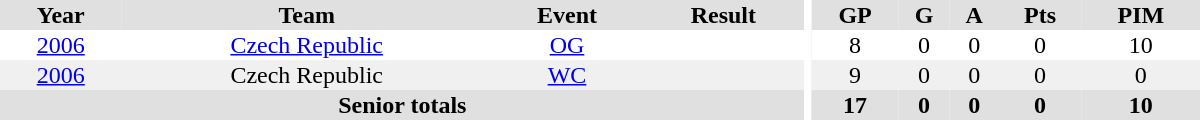<table border="0" cellpadding="1" cellspacing="0" ID="Table3" style="text-align:center; width:50em">
<tr ALIGN="center" bgcolor="#e0e0e0">
<th>Year</th>
<th>Team</th>
<th>Event</th>
<th>Result</th>
<th rowspan="99" bgcolor="#ffffff"></th>
<th>GP</th>
<th>G</th>
<th>A</th>
<th>Pts</th>
<th>PIM</th>
</tr>
<tr>
<td><a href='#'>2006</a></td>
<td><a href='#'>Czech Republic</a></td>
<td><a href='#'>OG</a></td>
<td></td>
<td>8</td>
<td>0</td>
<td>0</td>
<td>0</td>
<td>10</td>
</tr>
<tr bgcolor="#f0f0f0">
<td><a href='#'>2006</a></td>
<td>Czech Republic</td>
<td><a href='#'>WC</a></td>
<td></td>
<td>9</td>
<td>0</td>
<td>0</td>
<td>0</td>
<td>0</td>
</tr>
<tr bgcolor="#e0e0e0">
<th colspan="4">Senior totals</th>
<th>17</th>
<th>0</th>
<th>0</th>
<th>0</th>
<th>10</th>
</tr>
</table>
